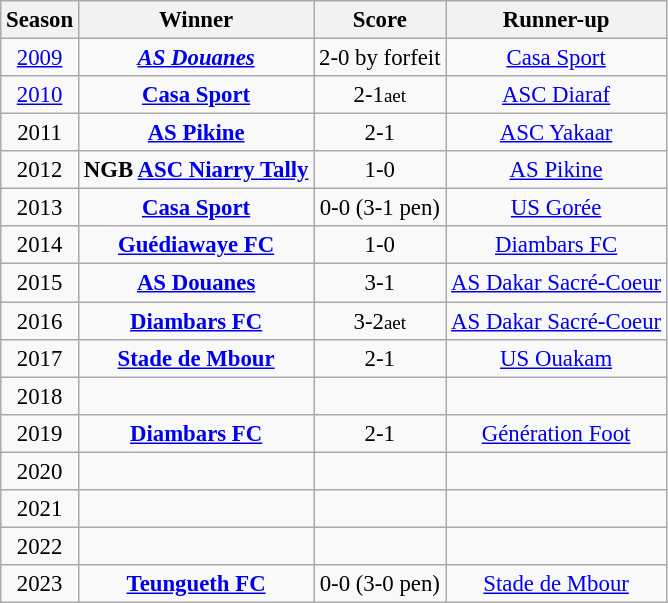<table class="wikitable" style="text-align: center; font-size:95%">
<tr>
<th>Season</th>
<th>Winner</th>
<th>Score</th>
<th>Runner-up</th>
</tr>
<tr>
<td><a href='#'>2009</a></td>
<td><strong><em><a href='#'>AS Douanes</a></em></strong></td>
<td>2-0 by forfeit</td>
<td><a href='#'>Casa Sport</a></td>
</tr>
<tr>
<td><a href='#'>2010</a></td>
<td><strong><a href='#'>Casa Sport</a></strong></td>
<td>2-1<small>aet</small></td>
<td><a href='#'>ASC Diaraf</a></td>
</tr>
<tr>
<td>2011</td>
<td><strong><a href='#'>AS Pikine</a></strong></td>
<td>2-1</td>
<td><a href='#'>ASC Yakaar</a></td>
</tr>
<tr>
<td>2012</td>
<td><strong>NGB <a href='#'>ASC Niarry Tally</a></strong></td>
<td>1-0</td>
<td><a href='#'>AS Pikine</a></td>
</tr>
<tr>
<td>2013</td>
<td><strong><a href='#'>Casa Sport</a></strong></td>
<td>0-0 (3-1 pen)</td>
<td><a href='#'>US Gorée</a></td>
</tr>
<tr>
<td>2014</td>
<td><strong><a href='#'>Guédiawaye FC</a></strong></td>
<td>1-0</td>
<td><a href='#'>Diambars FC</a></td>
</tr>
<tr>
<td>2015</td>
<td><strong><a href='#'>AS Douanes</a></strong></td>
<td>3-1</td>
<td><a href='#'>AS Dakar Sacré-Coeur</a></td>
</tr>
<tr>
<td>2016</td>
<td><strong><a href='#'>Diambars FC</a></strong></td>
<td>3-2<small>aet</small></td>
<td><a href='#'>AS Dakar Sacré-Coeur</a></td>
</tr>
<tr>
<td>2017</td>
<td><strong><a href='#'>Stade de Mbour</a></strong></td>
<td>2-1</td>
<td><a href='#'>US Ouakam</a></td>
</tr>
<tr>
<td>2018</td>
<td></td>
<td></td>
<td></td>
</tr>
<tr>
<td>2019</td>
<td><strong><a href='#'>Diambars FC</a></strong></td>
<td>2-1</td>
<td><a href='#'>Génération Foot</a></td>
</tr>
<tr>
<td>2020</td>
<td></td>
<td></td>
<td></td>
</tr>
<tr>
<td>2021</td>
<td></td>
<td></td>
<td></td>
</tr>
<tr>
<td>2022</td>
<td></td>
<td></td>
<td></td>
</tr>
<tr>
<td>2023</td>
<td><strong><a href='#'>Teungueth FC</a></strong></td>
<td>0-0 (3-0 pen)</td>
<td><a href='#'>Stade de Mbour</a></td>
</tr>
</table>
